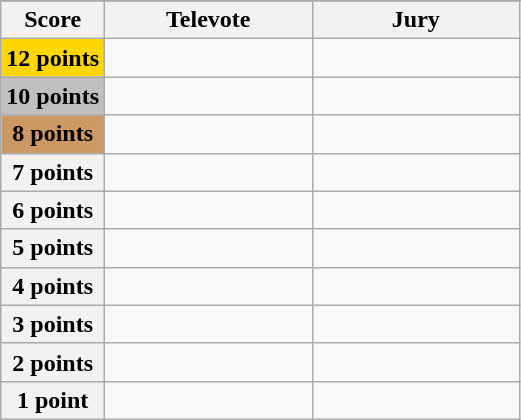<table class="wikitable">
<tr>
</tr>
<tr>
<th scope="col" width="20%">Score</th>
<th scope="col" width="40%">Televote</th>
<th scope="col" width="40%">Jury</th>
</tr>
<tr>
<th scope="row" style="background:gold">12 points</th>
<td></td>
<td></td>
</tr>
<tr>
<th scope="row" style="background:silver">10 points</th>
<td></td>
<td></td>
</tr>
<tr>
<th scope="row" style="background:#CC9966">8 points</th>
<td></td>
<td></td>
</tr>
<tr>
<th scope="row">7 points</th>
<td></td>
<td></td>
</tr>
<tr>
<th scope="row">6 points</th>
<td></td>
<td></td>
</tr>
<tr>
<th scope="row">5 points</th>
<td></td>
<td></td>
</tr>
<tr>
<th scope="row">4 points</th>
<td></td>
<td></td>
</tr>
<tr>
<th scope="row">3 points</th>
<td></td>
<td></td>
</tr>
<tr>
<th scope="row">2 points</th>
<td></td>
<td></td>
</tr>
<tr>
<th scope="row">1 point</th>
<td></td>
<td></td>
</tr>
</table>
